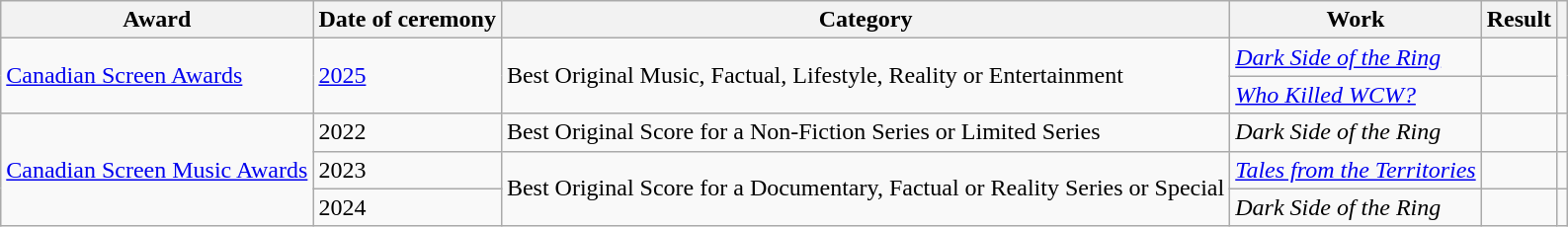<table class="wikitable sortable plainrowheaders">
<tr>
<th scope="col">Award</th>
<th scope="col">Date of ceremony</th>
<th scope="col">Category</th>
<th scope="col">Work</th>
<th scope="col">Result</th>
<th scope="col" class="unsortable"></th>
</tr>
<tr>
<td rowspan=2><a href='#'>Canadian Screen Awards</a></td>
<td rowspan=2><a href='#'>2025</a></td>
<td rowspan=2>Best Original Music, Factual, Lifestyle, Reality or Entertainment</td>
<td><em><a href='#'>Dark Side of the Ring</a></em></td>
<td></td>
<td rowspan=2></td>
</tr>
<tr>
<td><em><a href='#'>Who Killed WCW?</a></em></td>
<td></td>
</tr>
<tr>
<td rowspan=3><a href='#'>Canadian Screen Music Awards</a></td>
<td>2022</td>
<td>Best Original Score for a Non-Fiction Series or Limited Series</td>
<td><em>Dark Side of the Ring</em></td>
<td></td>
<td></td>
</tr>
<tr>
<td>2023</td>
<td rowspan=2>Best Original Score for a Documentary, Factual or Reality Series or Special</td>
<td><em><a href='#'>Tales from the Territories</a></em></td>
<td></td>
<td></td>
</tr>
<tr>
<td>2024</td>
<td><em>Dark Side of the Ring</em></td>
<td></td>
<td></td>
</tr>
</table>
